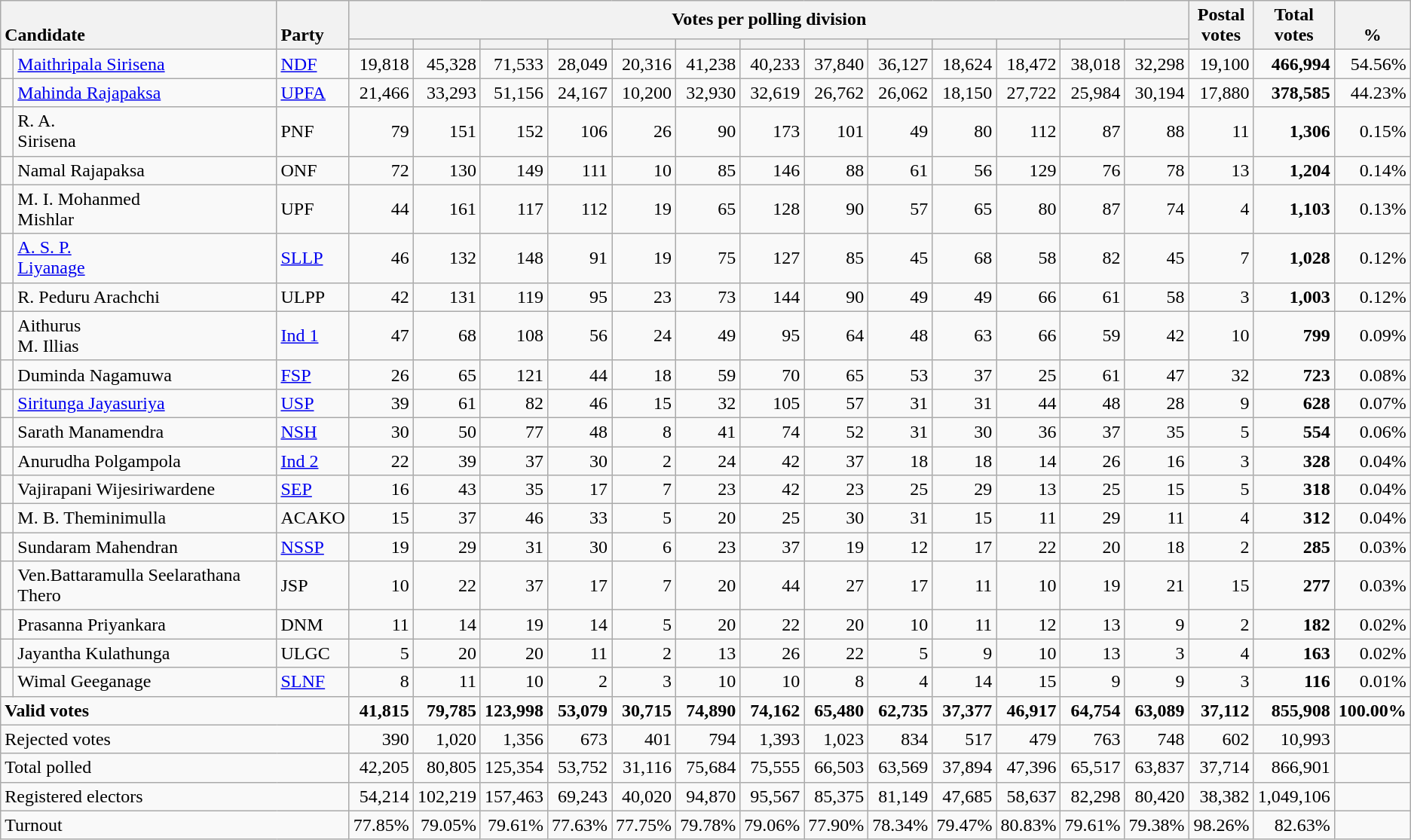<table class="wikitable" border="1" style="text-align:right;">
<tr>
<th style="text-align:left; vertical-align:bottom;" rowspan="2" colspan="2">Candidate</th>
<th rowspan="2" style="vertical-align:bottom; text-align:left; width:40px;">Party</th>
<th colspan=13>Votes per polling division</th>
<th rowspan="2" style="vertical-align:bottom; text-align:center; width:50px;">Postal<br>votes</th>
<th rowspan="2" style="vertical-align:bottom; text-align:center; width:50px;">Total votes</th>
<th rowspan="2" style="vertical-align:bottom; text-align:center; width:50px;">%</th>
</tr>
<tr>
<th></th>
<th></th>
<th></th>
<th></th>
<th></th>
<th></th>
<th></th>
<th></th>
<th></th>
<th></th>
<th></th>
<th></th>
<th></th>
</tr>
<tr>
<td bgcolor=> </td>
<td align=left><a href='#'>Maithripala Sirisena</a></td>
<td align=left><a href='#'>NDF</a></td>
<td>19,818</td>
<td>45,328</td>
<td>71,533</td>
<td>28,049</td>
<td>20,316</td>
<td>41,238</td>
<td>40,233</td>
<td>37,840</td>
<td>36,127</td>
<td>18,624</td>
<td>18,472</td>
<td>38,018</td>
<td>32,298</td>
<td>19,100</td>
<td><strong>466,994</strong></td>
<td>54.56%</td>
</tr>
<tr>
<td bgcolor=> </td>
<td align=left><a href='#'>Mahinda Rajapaksa</a></td>
<td align=left><a href='#'>UPFA</a></td>
<td>21,466</td>
<td>33,293</td>
<td>51,156</td>
<td>24,167</td>
<td>10,200</td>
<td>32,930</td>
<td>32,619</td>
<td>26,762</td>
<td>26,062</td>
<td>18,150</td>
<td>27,722</td>
<td>25,984</td>
<td>30,194</td>
<td>17,880</td>
<td><strong>378,585</strong></td>
<td>44.23%</td>
</tr>
<tr>
<td bgcolor=> </td>
<td align=left>R. A.<br>Sirisena</td>
<td align=left>PNF</td>
<td>79</td>
<td>151</td>
<td>152</td>
<td>106</td>
<td>26</td>
<td>90</td>
<td>173</td>
<td>101</td>
<td>49</td>
<td>80</td>
<td>112</td>
<td>87</td>
<td>88</td>
<td>11</td>
<td><strong>1,306</strong></td>
<td>0.15%</td>
</tr>
<tr>
<td bgcolor=> </td>
<td align=left>Namal Rajapaksa</td>
<td align=left>ONF</td>
<td>72</td>
<td>130</td>
<td>149</td>
<td>111</td>
<td>10</td>
<td>85</td>
<td>146</td>
<td>88</td>
<td>61</td>
<td>56</td>
<td>129</td>
<td>76</td>
<td>78</td>
<td>13</td>
<td><strong>1,204</strong></td>
<td>0.14%</td>
</tr>
<tr>
<td bgcolor=> </td>
<td align=left>M. I. Mohanmed<br>Mishlar</td>
<td align=left>UPF</td>
<td>44</td>
<td>161</td>
<td>117</td>
<td>112</td>
<td>19</td>
<td>65</td>
<td>128</td>
<td>90</td>
<td>57</td>
<td>65</td>
<td>80</td>
<td>87</td>
<td>74</td>
<td>4</td>
<td><strong>1,103</strong></td>
<td>0.13%</td>
</tr>
<tr>
<td bgcolor=> </td>
<td align=left><a href='#'>A. S. P.<br>Liyanage</a></td>
<td align=left><a href='#'>SLLP</a></td>
<td>46</td>
<td>132</td>
<td>148</td>
<td>91</td>
<td>19</td>
<td>75</td>
<td>127</td>
<td>85</td>
<td>45</td>
<td>68</td>
<td>58</td>
<td>82</td>
<td>45</td>
<td>7</td>
<td><strong>1,028</strong></td>
<td>0.12%</td>
</tr>
<tr>
<td bgcolor=> </td>
<td align=left>R. Peduru Arachchi</td>
<td align=left>ULPP</td>
<td>42</td>
<td>131</td>
<td>119</td>
<td>95</td>
<td>23</td>
<td>73</td>
<td>144</td>
<td>90</td>
<td>49</td>
<td>49</td>
<td>66</td>
<td>61</td>
<td>58</td>
<td>3</td>
<td><strong>1,003</strong></td>
<td>0.12%</td>
</tr>
<tr>
<td bgcolor=> </td>
<td align=left>Aithurus<br>M. Illias</td>
<td align=left><a href='#'>Ind 1</a></td>
<td>47</td>
<td>68</td>
<td>108</td>
<td>56</td>
<td>24</td>
<td>49</td>
<td>95</td>
<td>64</td>
<td>48</td>
<td>63</td>
<td>66</td>
<td>59</td>
<td>42</td>
<td>10</td>
<td><strong>799</strong></td>
<td>0.09%</td>
</tr>
<tr>
<td bgcolor=> </td>
<td align=left>Duminda Nagamuwa</td>
<td align=left><a href='#'>FSP</a></td>
<td>26</td>
<td>65</td>
<td>121</td>
<td>44</td>
<td>18</td>
<td>59</td>
<td>70</td>
<td>65</td>
<td>53</td>
<td>37</td>
<td>25</td>
<td>61</td>
<td>47</td>
<td>32</td>
<td><strong>723</strong></td>
<td>0.08%</td>
</tr>
<tr>
<td bgcolor=> </td>
<td align=left><a href='#'>Siritunga Jayasuriya</a></td>
<td align=left><a href='#'>USP</a></td>
<td>39</td>
<td>61</td>
<td>82</td>
<td>46</td>
<td>15</td>
<td>32</td>
<td>105</td>
<td>57</td>
<td>31</td>
<td>31</td>
<td>44</td>
<td>48</td>
<td>28</td>
<td>9</td>
<td><strong>628</strong></td>
<td>0.07%</td>
</tr>
<tr>
<td bgcolor=> </td>
<td align=left>Sarath Manamendra</td>
<td align=left><a href='#'>NSH</a></td>
<td>30</td>
<td>50</td>
<td>77</td>
<td>48</td>
<td>8</td>
<td>41</td>
<td>74</td>
<td>52</td>
<td>31</td>
<td>30</td>
<td>36</td>
<td>37</td>
<td>35</td>
<td>5</td>
<td><strong>554</strong></td>
<td>0.06%</td>
</tr>
<tr>
<td bgcolor=> </td>
<td align=left>Anurudha Polgampola</td>
<td align=left><a href='#'>Ind 2</a></td>
<td>22</td>
<td>39</td>
<td>37</td>
<td>30</td>
<td>2</td>
<td>24</td>
<td>42</td>
<td>37</td>
<td>18</td>
<td>18</td>
<td>14</td>
<td>26</td>
<td>16</td>
<td>3</td>
<td><strong>328</strong></td>
<td>0.04%</td>
</tr>
<tr>
<td bgcolor=> </td>
<td align=left>Vajirapani Wijesiriwardene</td>
<td align=left><a href='#'>SEP</a></td>
<td>16</td>
<td>43</td>
<td>35</td>
<td>17</td>
<td>7</td>
<td>23</td>
<td>42</td>
<td>23</td>
<td>25</td>
<td>29</td>
<td>13</td>
<td>25</td>
<td>15</td>
<td>5</td>
<td><strong>318</strong></td>
<td>0.04%</td>
</tr>
<tr>
<td bgcolor=> </td>
<td align=left>M. B. Theminimulla</td>
<td align=left>ACAKO</td>
<td>15</td>
<td>37</td>
<td>46</td>
<td>33</td>
<td>5</td>
<td>20</td>
<td>25</td>
<td>30</td>
<td>31</td>
<td>15</td>
<td>11</td>
<td>29</td>
<td>11</td>
<td>4</td>
<td><strong>312</strong></td>
<td>0.04%</td>
</tr>
<tr>
<td bgcolor=> </td>
<td align=left>Sundaram Mahendran</td>
<td align=left><a href='#'>NSSP</a></td>
<td>19</td>
<td>29</td>
<td>31</td>
<td>30</td>
<td>6</td>
<td>23</td>
<td>37</td>
<td>19</td>
<td>12</td>
<td>17</td>
<td>22</td>
<td>20</td>
<td>18</td>
<td>2</td>
<td><strong>285</strong></td>
<td>0.03%</td>
</tr>
<tr>
<td bgcolor=> </td>
<td align=left>Ven.Battaramulla Seelarathana Thero</td>
<td align=left>JSP</td>
<td>10</td>
<td>22</td>
<td>37</td>
<td>17</td>
<td>7</td>
<td>20</td>
<td>44</td>
<td>27</td>
<td>17</td>
<td>11</td>
<td>10</td>
<td>19</td>
<td>21</td>
<td>15</td>
<td><strong>277</strong></td>
<td>0.03%</td>
</tr>
<tr>
<td bgcolor=> </td>
<td align=left>Prasanna Priyankara</td>
<td align=left>DNM</td>
<td>11</td>
<td>14</td>
<td>19</td>
<td>14</td>
<td>5</td>
<td>20</td>
<td>22</td>
<td>20</td>
<td>10</td>
<td>11</td>
<td>12</td>
<td>13</td>
<td>9</td>
<td>2</td>
<td><strong>182</strong></td>
<td>0.02%</td>
</tr>
<tr>
<td bgcolor=> </td>
<td align=left>Jayantha Kulathunga</td>
<td align=left>ULGC</td>
<td>5</td>
<td>20</td>
<td>20</td>
<td>11</td>
<td>2</td>
<td>13</td>
<td>26</td>
<td>22</td>
<td>5</td>
<td>9</td>
<td>10</td>
<td>13</td>
<td>3</td>
<td>4</td>
<td><strong>163</strong></td>
<td>0.02%</td>
</tr>
<tr>
<td bgcolor=> </td>
<td align=left>Wimal Geeganage</td>
<td align=left><a href='#'>SLNF</a></td>
<td>8</td>
<td>11</td>
<td>10</td>
<td>2</td>
<td>3</td>
<td>10</td>
<td>10</td>
<td>8</td>
<td>4</td>
<td>14</td>
<td>15</td>
<td>9</td>
<td>9</td>
<td>3</td>
<td><strong>116</strong></td>
<td>0.01%</td>
</tr>
<tr style="font-weight:bold">
<td style="text-align:left;" colspan="3">Valid votes</td>
<td>41,815</td>
<td>79,785</td>
<td>123,998</td>
<td>53,079</td>
<td>30,715</td>
<td>74,890</td>
<td>74,162</td>
<td>65,480</td>
<td>62,735</td>
<td>37,377</td>
<td>46,917</td>
<td>64,754</td>
<td>63,089</td>
<td>37,112</td>
<td>855,908</td>
<td>100.00%</td>
</tr>
<tr>
<td style="text-align:left;" colspan="3">Rejected votes</td>
<td>390</td>
<td>1,020</td>
<td>1,356</td>
<td>673</td>
<td>401</td>
<td>794</td>
<td>1,393</td>
<td>1,023</td>
<td>834</td>
<td>517</td>
<td>479</td>
<td>763</td>
<td>748</td>
<td>602</td>
<td>10,993</td>
<td></td>
</tr>
<tr>
<td style="text-align:left;" colspan="3">Total polled</td>
<td>42,205</td>
<td>80,805</td>
<td>125,354</td>
<td>53,752</td>
<td>31,116</td>
<td>75,684</td>
<td>75,555</td>
<td>66,503</td>
<td>63,569</td>
<td>37,894</td>
<td>47,396</td>
<td>65,517</td>
<td>63,837</td>
<td>37,714</td>
<td>866,901</td>
<td></td>
</tr>
<tr>
<td style="text-align:left;" colspan="3">Registered electors</td>
<td>54,214</td>
<td>102,219</td>
<td>157,463</td>
<td>69,243</td>
<td>40,020</td>
<td>94,870</td>
<td>95,567</td>
<td>85,375</td>
<td>81,149</td>
<td>47,685</td>
<td>58,637</td>
<td>82,298</td>
<td>80,420</td>
<td>38,382</td>
<td>1,049,106</td>
<td></td>
</tr>
<tr>
<td style="text-align:left;" colspan="3">Turnout</td>
<td>77.85%</td>
<td>79.05%</td>
<td>79.61%</td>
<td>77.63%</td>
<td>77.75%</td>
<td>79.78%</td>
<td>79.06%</td>
<td>77.90%</td>
<td>78.34%</td>
<td>79.47%</td>
<td>80.83%</td>
<td>79.61%</td>
<td>79.38%</td>
<td>98.26%</td>
<td>82.63%</td>
<td></td>
</tr>
</table>
